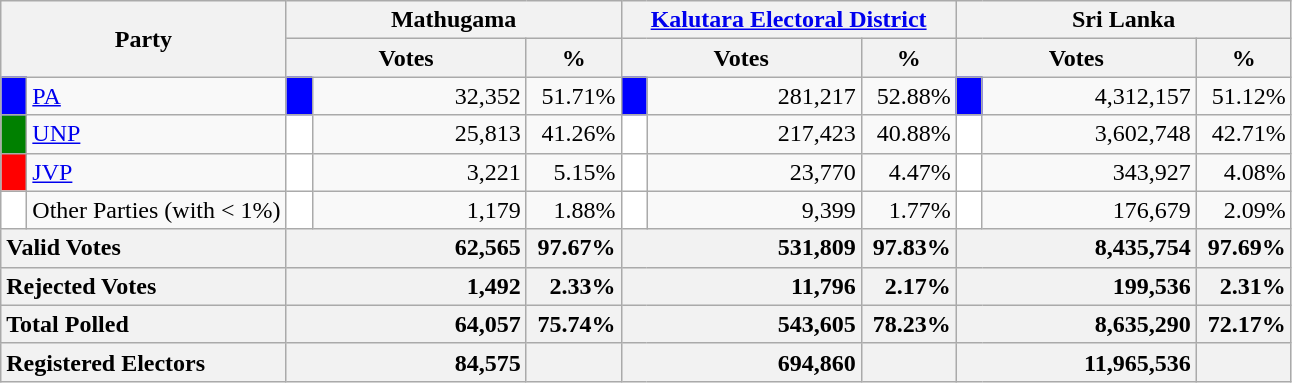<table class="wikitable">
<tr>
<th colspan="2" width="144px"rowspan="2">Party</th>
<th colspan="3" width="216px">Mathugama</th>
<th colspan="3" width="216px"><a href='#'>Kalutara Electoral District</a></th>
<th colspan="3" width="216px">Sri Lanka</th>
</tr>
<tr>
<th colspan="2" width="144px">Votes</th>
<th>%</th>
<th colspan="2" width="144px">Votes</th>
<th>%</th>
<th colspan="2" width="144px">Votes</th>
<th>%</th>
</tr>
<tr>
<td style="background-color:blue;" width="10px"></td>
<td style="text-align:left;"><a href='#'>PA</a></td>
<td style="background-color:blue;" width="10px"></td>
<td style="text-align:right;">32,352</td>
<td style="text-align:right;">51.71%</td>
<td style="background-color:blue;" width="10px"></td>
<td style="text-align:right;">281,217</td>
<td style="text-align:right;">52.88%</td>
<td style="background-color:blue;" width="10px"></td>
<td style="text-align:right;">4,312,157</td>
<td style="text-align:right;">51.12%</td>
</tr>
<tr>
<td style="background-color:green;" width="10px"></td>
<td style="text-align:left;"><a href='#'>UNP</a></td>
<td style="background-color:white;" width="10px"></td>
<td style="text-align:right;">25,813</td>
<td style="text-align:right;">41.26%</td>
<td style="background-color:white;" width="10px"></td>
<td style="text-align:right;">217,423</td>
<td style="text-align:right;">40.88%</td>
<td style="background-color:white;" width="10px"></td>
<td style="text-align:right;">3,602,748</td>
<td style="text-align:right;">42.71%</td>
</tr>
<tr>
<td style="background-color:red;" width="10px"></td>
<td style="text-align:left;"><a href='#'>JVP</a></td>
<td style="background-color:white;" width="10px"></td>
<td style="text-align:right;">3,221</td>
<td style="text-align:right;">5.15%</td>
<td style="background-color:white;" width="10px"></td>
<td style="text-align:right;">23,770</td>
<td style="text-align:right;">4.47%</td>
<td style="background-color:white;" width="10px"></td>
<td style="text-align:right;">343,927</td>
<td style="text-align:right;">4.08%</td>
</tr>
<tr>
<td style="background-color:white;" width="10px"></td>
<td style="text-align:left;">Other Parties (with < 1%)</td>
<td style="background-color:white;" width="10px"></td>
<td style="text-align:right;">1,179</td>
<td style="text-align:right;">1.88%</td>
<td style="background-color:white;" width="10px"></td>
<td style="text-align:right;">9,399</td>
<td style="text-align:right;">1.77%</td>
<td style="background-color:white;" width="10px"></td>
<td style="text-align:right;">176,679</td>
<td style="text-align:right;">2.09%</td>
</tr>
<tr>
<th colspan="2" width="144px"style="text-align:left;">Valid Votes</th>
<th style="text-align:right;"colspan="2" width="144px">62,565</th>
<th style="text-align:right;">97.67%</th>
<th style="text-align:right;"colspan="2" width="144px">531,809</th>
<th style="text-align:right;">97.83%</th>
<th style="text-align:right;"colspan="2" width="144px">8,435,754</th>
<th style="text-align:right;">97.69%</th>
</tr>
<tr>
<th colspan="2" width="144px"style="text-align:left;">Rejected Votes</th>
<th style="text-align:right;"colspan="2" width="144px">1,492</th>
<th style="text-align:right;">2.33%</th>
<th style="text-align:right;"colspan="2" width="144px">11,796</th>
<th style="text-align:right;">2.17%</th>
<th style="text-align:right;"colspan="2" width="144px">199,536</th>
<th style="text-align:right;">2.31%</th>
</tr>
<tr>
<th colspan="2" width="144px"style="text-align:left;">Total Polled</th>
<th style="text-align:right;"colspan="2" width="144px">64,057</th>
<th style="text-align:right;">75.74%</th>
<th style="text-align:right;"colspan="2" width="144px">543,605</th>
<th style="text-align:right;">78.23%</th>
<th style="text-align:right;"colspan="2" width="144px">8,635,290</th>
<th style="text-align:right;">72.17%</th>
</tr>
<tr>
<th colspan="2" width="144px"style="text-align:left;">Registered Electors</th>
<th style="text-align:right;"colspan="2" width="144px">84,575</th>
<th></th>
<th style="text-align:right;"colspan="2" width="144px">694,860</th>
<th></th>
<th style="text-align:right;"colspan="2" width="144px">11,965,536</th>
<th></th>
</tr>
</table>
